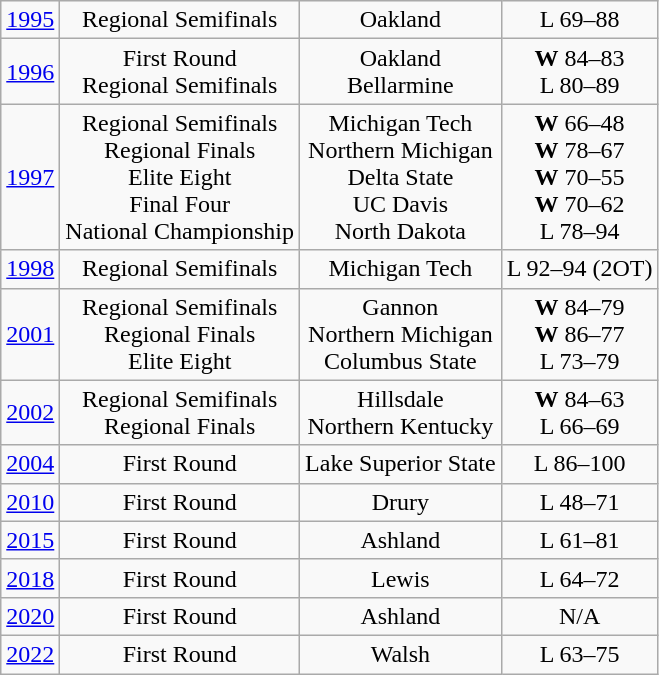<table class="wikitable">
<tr align="center">
<td><a href='#'>1995</a></td>
<td>Regional Semifinals</td>
<td>Oakland</td>
<td>L 69–88</td>
</tr>
<tr align="center">
<td><a href='#'>1996</a></td>
<td>First Round<br>Regional Semifinals</td>
<td>Oakland<br>Bellarmine</td>
<td><strong>W</strong> 84–83<br>L 80–89</td>
</tr>
<tr align="center">
<td><a href='#'>1997</a></td>
<td>Regional Semifinals<br>Regional Finals<br>Elite Eight<br>Final Four<br>National Championship</td>
<td>Michigan Tech<br>Northern Michigan<br>Delta State<br>UC Davis<br>North Dakota</td>
<td><strong>W</strong> 66–48<br><strong>W</strong> 78–67<br><strong>W</strong> 70–55<br><strong>W</strong> 70–62<br>L 78–94</td>
</tr>
<tr align="center">
<td><a href='#'>1998</a></td>
<td>Regional Semifinals</td>
<td>Michigan Tech</td>
<td>L 92–94 (2OT)</td>
</tr>
<tr align="center">
<td><a href='#'>2001</a></td>
<td>Regional Semifinals<br>Regional Finals<br>Elite Eight</td>
<td>Gannon<br>Northern Michigan<br>Columbus State</td>
<td><strong>W</strong> 84–79<br><strong>W</strong> 86–77<br>L 73–79</td>
</tr>
<tr align="center">
<td><a href='#'>2002</a></td>
<td>Regional Semifinals<br>Regional Finals</td>
<td>Hillsdale<br>Northern Kentucky</td>
<td><strong>W</strong> 84–63<br>L 66–69</td>
</tr>
<tr align="center">
<td><a href='#'>2004</a></td>
<td>First Round</td>
<td>Lake Superior State</td>
<td>L 86–100</td>
</tr>
<tr align="center">
<td><a href='#'>2010</a></td>
<td>First Round</td>
<td>Drury</td>
<td>L 48–71</td>
</tr>
<tr align="center">
<td><a href='#'>2015</a></td>
<td>First Round</td>
<td>Ashland</td>
<td>L 61–81</td>
</tr>
<tr align="center">
<td><a href='#'>2018</a></td>
<td>First Round</td>
<td>Lewis</td>
<td>L 64–72</td>
</tr>
<tr align="center">
<td><a href='#'>2020</a></td>
<td>First Round</td>
<td>Ashland</td>
<td>N/A</td>
</tr>
<tr align="center">
<td><a href='#'>2022</a></td>
<td>First Round</td>
<td>Walsh</td>
<td>L 63–75</td>
</tr>
</table>
